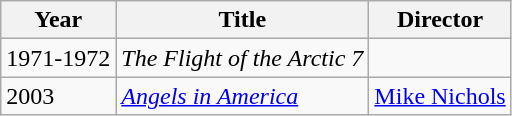<table class="wikitable">
<tr>
<th>Year</th>
<th>Title</th>
<th>Director</th>
</tr>
<tr>
<td>1971-1972</td>
<td><em>The Flight of the Arctic 7</em></td>
<td></td>
</tr>
<tr>
<td>2003</td>
<td><em><a href='#'>Angels in America</a></em></td>
<td><a href='#'>Mike Nichols</a></td>
</tr>
</table>
